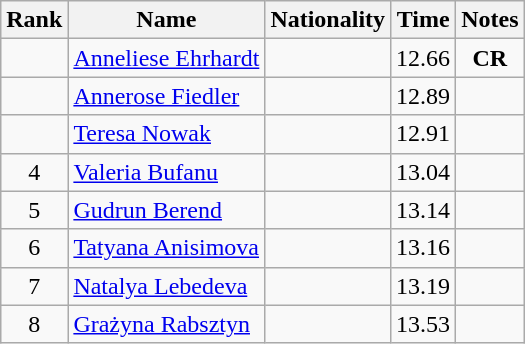<table class="wikitable sortable" style="text-align:center">
<tr>
<th>Rank</th>
<th>Name</th>
<th>Nationality</th>
<th>Time</th>
<th>Notes</th>
</tr>
<tr>
<td></td>
<td align=left><a href='#'>Anneliese Ehrhardt</a></td>
<td align=left></td>
<td>12.66</td>
<td><strong>CR</strong></td>
</tr>
<tr>
<td></td>
<td align=left><a href='#'>Annerose Fiedler</a></td>
<td align=left></td>
<td>12.89</td>
<td></td>
</tr>
<tr>
<td></td>
<td align=left><a href='#'>Teresa Nowak</a></td>
<td align=left></td>
<td>12.91</td>
<td></td>
</tr>
<tr>
<td>4</td>
<td align=left><a href='#'>Valeria Bufanu</a></td>
<td align=left></td>
<td>13.04</td>
<td></td>
</tr>
<tr>
<td>5</td>
<td align=left><a href='#'>Gudrun Berend</a></td>
<td align=left></td>
<td>13.14</td>
<td></td>
</tr>
<tr>
<td>6</td>
<td align=left><a href='#'>Tatyana Anisimova</a></td>
<td align=left></td>
<td>13.16</td>
<td></td>
</tr>
<tr>
<td>7</td>
<td align=left><a href='#'>Natalya Lebedeva</a></td>
<td align=left></td>
<td>13.19</td>
<td></td>
</tr>
<tr>
<td>8</td>
<td align=left><a href='#'>Grażyna Rabsztyn</a></td>
<td align=left></td>
<td>13.53</td>
<td></td>
</tr>
</table>
